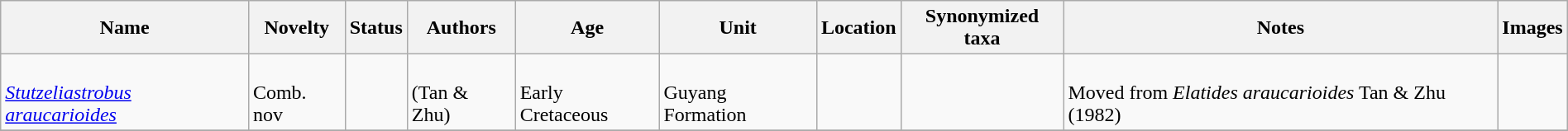<table class="wikitable sortable" align="center" width="100%">
<tr>
<th>Name</th>
<th>Novelty</th>
<th>Status</th>
<th>Authors</th>
<th>Age</th>
<th>Unit</th>
<th>Location</th>
<th>Synonymized taxa</th>
<th>Notes</th>
<th>Images</th>
</tr>
<tr>
<td><br><em><a href='#'>Stutzeliastrobus araucarioides</a></em></td>
<td><br>Comb. nov</td>
<td></td>
<td><br>(Tan & Zhu)</td>
<td><br>Early Cretaceous</td>
<td><br>Guyang Formation</td>
<td><br></td>
<td></td>
<td><br>Moved from <em>Elatides araucarioides</em> Tan & Zhu (1982)</td>
<td></td>
</tr>
<tr>
</tr>
</table>
